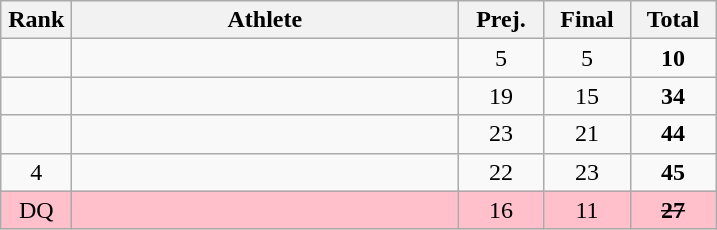<table class=wikitable style="text-align:center">
<tr>
<th width=40>Rank</th>
<th width=250>Athlete</th>
<th width=50>Prej.</th>
<th width=50>Final</th>
<th width=50>Total</th>
</tr>
<tr>
<td></td>
<td align=left></td>
<td>5</td>
<td>5</td>
<td><strong>10</strong></td>
</tr>
<tr>
<td></td>
<td align=left></td>
<td>19</td>
<td>15</td>
<td><strong>34</strong></td>
</tr>
<tr>
<td></td>
<td align=left></td>
<td>23</td>
<td>21</td>
<td><strong>44</strong></td>
</tr>
<tr>
<td>4</td>
<td align=left></td>
<td>22</td>
<td>23</td>
<td><strong>45</strong></td>
</tr>
<tr bgcolor=pink>
<td>DQ</td>
<td align=left></td>
<td>16</td>
<td>11</td>
<td><s><strong>27</strong></s></td>
</tr>
</table>
